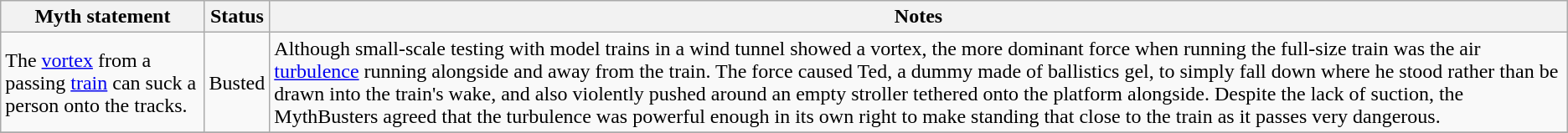<table class="wikitable plainrowheaders">
<tr>
<th>Myth statement</th>
<th>Status</th>
<th>Notes</th>
</tr>
<tr>
<td>The <a href='#'>vortex</a> from a passing <a href='#'>train</a> can suck a person onto the tracks.</td>
<td><span> Busted </span></td>
<td>Although small-scale testing with model trains in a wind tunnel showed a vortex, the more dominant force when running the full-size train was the air <a href='#'>turbulence</a> running alongside and away from the train. The force caused Ted, a dummy made of ballistics gel, to simply fall down where he stood rather than be drawn into the train's wake, and also violently pushed around an empty stroller tethered onto the platform alongside. Despite the lack of suction, the MythBusters agreed that the turbulence was powerful enough in its own right to make standing that close to the train as it passes very dangerous.</td>
</tr>
<tr>
</tr>
</table>
